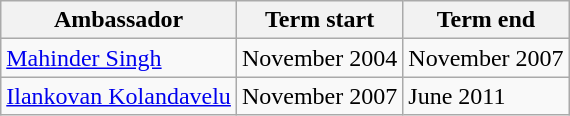<table class=wikitable>
<tr>
<th>Ambassador</th>
<th>Term start</th>
<th>Term end</th>
</tr>
<tr>
<td><a href='#'>Mahinder Singh</a></td>
<td>November 2004</td>
<td>November 2007</td>
</tr>
<tr>
<td><a href='#'>Ilankovan Kolandavelu</a></td>
<td>November 2007</td>
<td>June 2011</td>
</tr>
</table>
